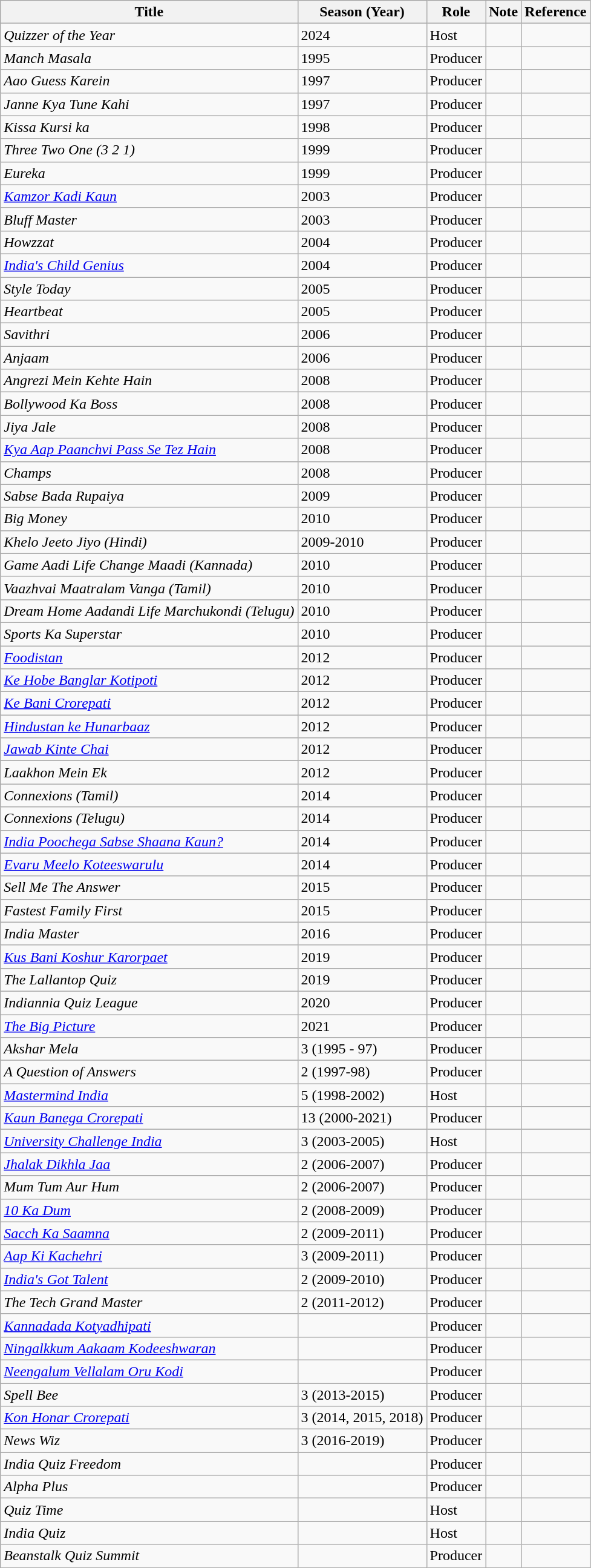<table class="wikitable sortable">
<tr>
<th>Title</th>
<th>Season (Year)</th>
<th>Role</th>
<th>Note</th>
<th>Reference</th>
</tr>
<tr>
<td><em>Quizzer of the Year</em></td>
<td>2024</td>
<td>Host</td>
<td></td>
<td></td>
</tr>
<tr>
<td><em>Manch Masala</em></td>
<td>1995</td>
<td>Producer</td>
<td></td>
<td></td>
</tr>
<tr>
<td><em>Aao Guess Karein</em></td>
<td>1997</td>
<td>Producer</td>
<td></td>
<td></td>
</tr>
<tr>
<td><em>Janne Kya Tune Kahi</em></td>
<td>1997</td>
<td>Producer</td>
<td></td>
<td></td>
</tr>
<tr>
<td><em>Kissa Kursi ka</em></td>
<td>1998</td>
<td>Producer</td>
<td></td>
<td></td>
</tr>
<tr>
<td><em>Three Two One (3 2 1)</em></td>
<td>1999</td>
<td>Producer</td>
<td></td>
<td></td>
</tr>
<tr>
<td><em>Eureka</em></td>
<td>1999</td>
<td>Producer</td>
<td></td>
<td></td>
</tr>
<tr>
<td><a href='#'><em>Kamzor Kadi Kaun</em></a></td>
<td>2003</td>
<td>Producer</td>
<td></td>
<td></td>
</tr>
<tr>
<td><em>Bluff Master</em></td>
<td>2003</td>
<td>Producer</td>
<td></td>
<td></td>
</tr>
<tr>
<td><em>Howzzat</em></td>
<td>2004</td>
<td>Producer</td>
<td></td>
<td></td>
</tr>
<tr>
<td><a href='#'><em>India's Child Genius</em></a></td>
<td>2004</td>
<td>Producer</td>
<td></td>
<td></td>
</tr>
<tr>
<td><em>Style Today</em></td>
<td>2005</td>
<td>Producer</td>
<td></td>
<td></td>
</tr>
<tr>
<td><em>Heartbeat</em></td>
<td>2005</td>
<td>Producer</td>
<td></td>
<td></td>
</tr>
<tr>
<td><em>Savithri</em></td>
<td>2006</td>
<td>Producer</td>
<td></td>
<td></td>
</tr>
<tr>
<td><em>Anjaam</em></td>
<td>2006</td>
<td>Producer</td>
<td></td>
<td></td>
</tr>
<tr>
<td><em>Angrezi Mein Kehte Hain</em></td>
<td>2008</td>
<td>Producer</td>
<td></td>
<td></td>
</tr>
<tr>
<td><em>Bollywood Ka Boss</em></td>
<td>2008</td>
<td>Producer</td>
<td></td>
<td></td>
</tr>
<tr>
<td><em>Jiya Jale</em></td>
<td>2008</td>
<td>Producer</td>
<td></td>
<td></td>
</tr>
<tr>
<td><a href='#'><em>Kya Aap Paanchvi Pass Se Tez Hain</em></a></td>
<td>2008</td>
<td>Producer</td>
<td></td>
<td></td>
</tr>
<tr>
<td><em>Champs</em></td>
<td>2008</td>
<td>Producer</td>
<td></td>
<td></td>
</tr>
<tr>
<td><em>Sabse Bada Rupaiya</em></td>
<td>2009</td>
<td>Producer</td>
<td></td>
<td></td>
</tr>
<tr>
<td><em>Big Money</em></td>
<td>2010</td>
<td>Producer</td>
<td></td>
<td></td>
</tr>
<tr>
<td><em>Khelo Jeeto Jiyo (Hindi)</em></td>
<td>2009-2010</td>
<td>Producer</td>
<td></td>
<td></td>
</tr>
<tr>
<td><em>Game Aadi Life Change Maadi (Kannada)</em></td>
<td>2010</td>
<td>Producer</td>
<td></td>
<td></td>
</tr>
<tr>
<td><em>Vaazhvai  Maatralam Vanga (Tamil)</em></td>
<td>2010</td>
<td>Producer</td>
<td></td>
<td></td>
</tr>
<tr>
<td><em>Dream Home Aadandi Life Marchukondi (Telugu)</em></td>
<td>2010</td>
<td>Producer</td>
<td></td>
<td></td>
</tr>
<tr>
<td><em>Sports Ka Superstar</em></td>
<td>2010</td>
<td>Producer</td>
<td></td>
<td></td>
</tr>
<tr>
<td><em><a href='#'>Foodistan</a></em></td>
<td>2012</td>
<td>Producer</td>
<td></td>
<td></td>
</tr>
<tr>
<td><a href='#'><em>Ke Hobe Banglar Kotipoti</em></a></td>
<td>2012</td>
<td>Producer</td>
<td></td>
<td></td>
</tr>
<tr>
<td><a href='#'><em>Ke Bani Crorepati</em></a></td>
<td>2012</td>
<td>Producer</td>
<td></td>
<td></td>
</tr>
<tr>
<td><a href='#'><em>Hindustan ke Hunarbaaz</em></a></td>
<td>2012</td>
<td>Producer</td>
<td></td>
<td></td>
</tr>
<tr>
<td><a href='#'><em>Jawab Kinte Chai</em></a></td>
<td>2012</td>
<td>Producer</td>
<td></td>
<td></td>
</tr>
<tr>
<td><em>Laakhon Mein Ek</em></td>
<td>2012</td>
<td>Producer</td>
<td></td>
<td></td>
</tr>
<tr>
<td><em>Connexions (Tamil)</em></td>
<td>2014</td>
<td>Producer</td>
<td></td>
<td></td>
</tr>
<tr>
<td><em>Connexions (Telugu)</em></td>
<td>2014</td>
<td>Producer</td>
<td></td>
<td></td>
</tr>
<tr>
<td><a href='#'><em>India Poochega Sabse Shaana Kaun?</em></a></td>
<td>2014</td>
<td>Producer</td>
<td></td>
<td></td>
</tr>
<tr>
<td><a href='#'><em>Evaru Meelo Koteeswarulu</em></a></td>
<td>2014</td>
<td>Producer</td>
<td></td>
<td></td>
</tr>
<tr>
<td><em>Sell Me The Answer</em></td>
<td>2015</td>
<td>Producer</td>
<td></td>
<td></td>
</tr>
<tr>
<td><em>Fastest Family First</em></td>
<td>2015</td>
<td>Producer</td>
<td></td>
<td></td>
</tr>
<tr>
<td><em>India Master</em></td>
<td>2016</td>
<td>Producer</td>
<td></td>
<td></td>
</tr>
<tr>
<td><a href='#'><em>Kus Bani Koshur Karorpaet</em></a></td>
<td>2019</td>
<td>Producer</td>
<td></td>
<td></td>
</tr>
<tr>
<td><em>The Lallantop Quiz</em></td>
<td>2019</td>
<td>Producer</td>
<td></td>
<td></td>
</tr>
<tr>
<td><em>Indiannia Quiz League</em></td>
<td>2020</td>
<td>Producer</td>
<td></td>
<td></td>
</tr>
<tr>
<td><a href='#'><em>The Big Picture</em></a></td>
<td>2021</td>
<td>Producer</td>
<td></td>
<td></td>
</tr>
<tr>
<td><em>Akshar Mela</em></td>
<td>3 (1995 - 97)</td>
<td>Producer</td>
<td></td>
<td></td>
</tr>
<tr>
<td><em>A Question of Answers</em></td>
<td>2 (1997-98)</td>
<td>Producer</td>
<td></td>
<td></td>
</tr>
<tr>
<td><a href='#'><em>Mastermind India</em></a></td>
<td>5 (1998-2002)</td>
<td>Host</td>
<td></td>
<td></td>
</tr>
<tr>
<td><a href='#'><em>Kaun Banega Crorepati</em></a></td>
<td>13 (2000-2021)</td>
<td>Producer</td>
<td></td>
<td></td>
</tr>
<tr>
<td><a href='#'><em>University Challenge India</em></a></td>
<td>3 (2003-2005)</td>
<td>Host</td>
<td></td>
<td></td>
</tr>
<tr>
<td><a href='#'><em>Jhalak Dikhla Jaa</em></a></td>
<td>2 (2006-2007)</td>
<td>Producer</td>
<td></td>
<td></td>
</tr>
<tr>
<td><em>Mum Tum Aur Hum</em></td>
<td>2 (2006-2007)</td>
<td>Producer</td>
<td></td>
<td></td>
</tr>
<tr>
<td><a href='#'><em>10 Ka Dum</em></a></td>
<td>2 (2008-2009)</td>
<td>Producer</td>
<td></td>
<td></td>
</tr>
<tr>
<td><a href='#'><em>Sacch Ka Saamna</em></a></td>
<td>2 (2009-2011)</td>
<td>Producer</td>
<td></td>
<td></td>
</tr>
<tr>
<td><a href='#'><em>Aap Ki Kachehri</em></a></td>
<td>3 (2009-2011)</td>
<td>Producer</td>
<td></td>
<td></td>
</tr>
<tr>
<td><a href='#'><em>India's Got Talent</em></a></td>
<td>2 (2009-2010)</td>
<td>Producer</td>
<td></td>
<td></td>
</tr>
<tr>
<td><em>The Tech Grand Master</em></td>
<td>2 (2011-2012)</td>
<td>Producer</td>
<td></td>
<td></td>
</tr>
<tr>
<td><a href='#'><em>Kannadada Kotyadhipati</em></a></td>
<td></td>
<td>Producer</td>
<td></td>
<td></td>
</tr>
<tr>
<td><a href='#'><em>Ningalkkum Aakaam Kodeeshwaran</em></a></td>
<td></td>
<td>Producer</td>
<td></td>
<td></td>
</tr>
<tr>
<td><a href='#'><em>Neengalum Vellalam Oru Kodi</em></a></td>
<td></td>
<td>Producer</td>
<td></td>
<td></td>
</tr>
<tr>
<td><em>Spell Bee</em></td>
<td>3 (2013-2015)</td>
<td>Producer</td>
<td></td>
<td></td>
</tr>
<tr>
<td><a href='#'><em>Kon Honar Crorepati</em></a></td>
<td>3 (2014, 2015, 2018)</td>
<td>Producer</td>
<td></td>
<td></td>
</tr>
<tr>
<td><em>News Wiz</em></td>
<td>3 (2016-2019)</td>
<td>Producer</td>
<td></td>
<td></td>
</tr>
<tr>
<td><em>India Quiz Freedom</em></td>
<td></td>
<td>Producer</td>
<td></td>
<td></td>
</tr>
<tr>
<td><em>Alpha Plus</em></td>
<td></td>
<td>Producer</td>
<td></td>
<td></td>
</tr>
<tr>
<td><em>Quiz Time</em></td>
<td></td>
<td>Host</td>
<td></td>
<td></td>
</tr>
<tr>
<td><em>India Quiz</em></td>
<td></td>
<td>Host</td>
<td></td>
<td></td>
</tr>
<tr>
<td><em>Beanstalk Quiz Summit</em></td>
<td></td>
<td>Producer</td>
<td></td>
<td></td>
</tr>
</table>
